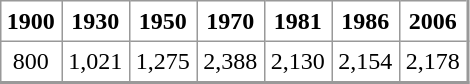<table align="center" rules="all" cellspacing="0" cellpadding="4" style="border: 1px solid #999; border-right: 2px solid #999; border-bottom:2px solid #999">
<tr>
<th>1900</th>
<th>1930</th>
<th>1950</th>
<th>1970</th>
<th>1981</th>
<th>1986</th>
<th>2006</th>
</tr>
<tr>
<td align=center>800</td>
<td align=center>1,021</td>
<td align=center>1,275</td>
<td align=center>2,388</td>
<td align=center>2,130</td>
<td align=center>2,154</td>
<td align=center>2,178</td>
</tr>
</table>
